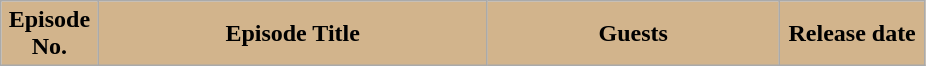<table class="wikitable plainrowheaders mw-collapsible mw-collapsed">
<tr>
<th style="width:10%; color:black; background-color: #D2B48C">Episode<br>No.</th>
<th style="width:40%; color:black; background-color:#D2B48C">Episode Title</th>
<th style="width:30%; color:black; background-color:#D2B48C">Guests</th>
<th style="width:15%; color:black; background-color:#D2B48C">Release date<br>



















































</th>
</tr>
</table>
